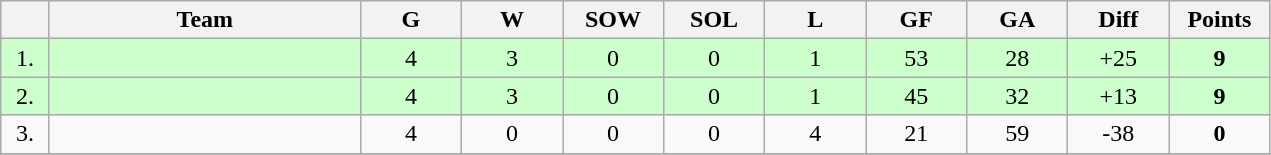<table class=wikitable style="text-align:center">
<tr bgcolor="#DCDCDC">
<th width="25"></th>
<th width="200">Team</th>
<th width="60">G</th>
<th width="60">W</th>
<th width="60">SOW</th>
<th width="60">SOL</th>
<th width="60">L</th>
<th width="60">GF</th>
<th width="60">GA</th>
<th width="60">Diff</th>
<th width="60">Points</th>
</tr>
<tr bgcolor="ccffcc">
<td>1.</td>
<td align=left></td>
<td>4</td>
<td>3</td>
<td>0</td>
<td>0</td>
<td>1</td>
<td>53</td>
<td>28</td>
<td>+25</td>
<td><strong>9</strong></td>
</tr>
<tr bgcolor="ccffcc">
<td>2.</td>
<td align=left></td>
<td>4</td>
<td>3</td>
<td>0</td>
<td>0</td>
<td>1</td>
<td>45</td>
<td>32</td>
<td>+13</td>
<td><strong>9</strong></td>
</tr>
<tr>
<td>3.</td>
<td align=left></td>
<td>4</td>
<td>0</td>
<td>0</td>
<td>0</td>
<td>4</td>
<td>21</td>
<td>59</td>
<td>-38</td>
<td><strong>0</strong></td>
</tr>
<tr>
</tr>
</table>
